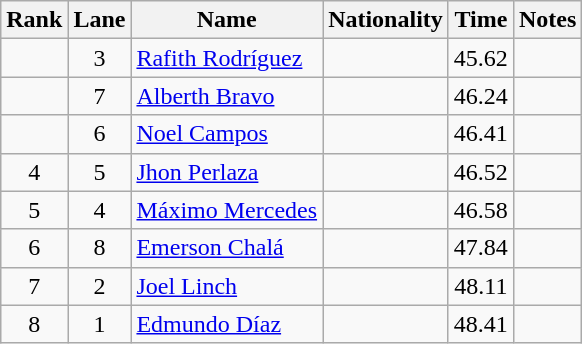<table class="wikitable sortable" style="text-align:center">
<tr>
<th>Rank</th>
<th>Lane</th>
<th>Name</th>
<th>Nationality</th>
<th>Time</th>
<th>Notes</th>
</tr>
<tr>
<td></td>
<td>3</td>
<td align=left><a href='#'>Rafith Rodríguez</a></td>
<td align=left></td>
<td>45.62</td>
<td></td>
</tr>
<tr>
<td></td>
<td>7</td>
<td align=left><a href='#'>Alberth Bravo</a></td>
<td align=left></td>
<td>46.24</td>
<td></td>
</tr>
<tr>
<td></td>
<td>6</td>
<td align=left><a href='#'>Noel Campos</a></td>
<td align=left></td>
<td>46.41</td>
<td></td>
</tr>
<tr>
<td>4</td>
<td>5</td>
<td align=left><a href='#'>Jhon Perlaza</a></td>
<td align=left></td>
<td>46.52</td>
<td></td>
</tr>
<tr>
<td>5</td>
<td>4</td>
<td align=left><a href='#'>Máximo Mercedes</a></td>
<td align=left></td>
<td>46.58</td>
<td></td>
</tr>
<tr>
<td>6</td>
<td>8</td>
<td align=left><a href='#'>Emerson Chalá</a></td>
<td align=left></td>
<td>47.84</td>
<td></td>
</tr>
<tr>
<td>7</td>
<td>2</td>
<td align=left><a href='#'>Joel Linch</a></td>
<td align=left></td>
<td>48.11</td>
<td></td>
</tr>
<tr>
<td>8</td>
<td>1</td>
<td align=left><a href='#'>Edmundo Díaz</a></td>
<td align=left></td>
<td>48.41</td>
<td></td>
</tr>
</table>
